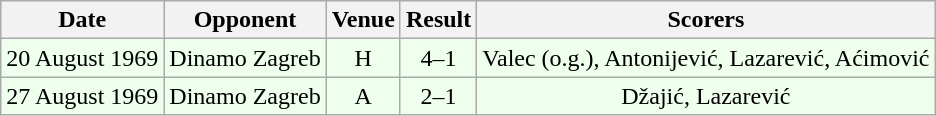<table class="wikitable sortable" style="font-size:100%; text-align:center">
<tr>
<th>Date</th>
<th>Opponent</th>
<th>Venue</th>
<th>Result</th>
<th>Scorers</th>
</tr>
<tr bgcolor = "#EEFFEE">
<td>20 August 1969</td>
<td>Dinamo Zagreb</td>
<td>H</td>
<td>4–1</td>
<td>Valec (o.g.), Antonijević, Lazarević, Aćimović</td>
</tr>
<tr bgcolor = "#EEFFEE">
<td>27 August 1969</td>
<td>Dinamo Zagreb</td>
<td>A</td>
<td>2–1</td>
<td>Džajić, Lazarević</td>
</tr>
</table>
